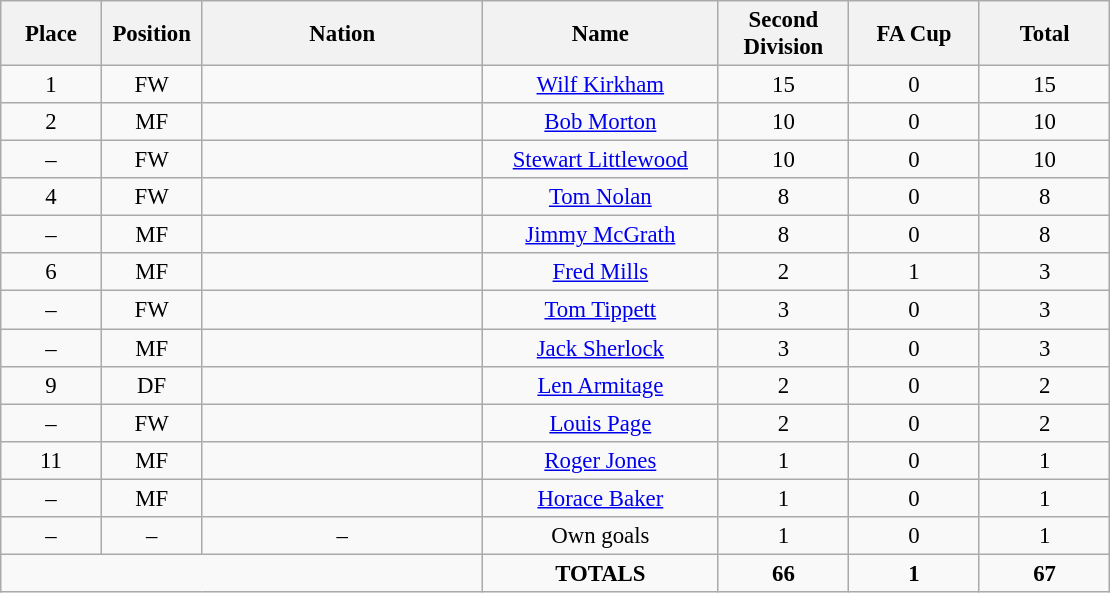<table class="wikitable" style="font-size: 95%; text-align: center;">
<tr>
<th width=60>Place</th>
<th width=60>Position</th>
<th width=180>Nation</th>
<th width=150>Name</th>
<th width=80>Second Division</th>
<th width=80>FA Cup</th>
<th width=80>Total</th>
</tr>
<tr>
<td>1</td>
<td>FW</td>
<td></td>
<td><a href='#'>Wilf Kirkham</a></td>
<td>15</td>
<td>0</td>
<td>15</td>
</tr>
<tr>
<td>2</td>
<td>MF</td>
<td></td>
<td><a href='#'>Bob Morton</a></td>
<td>10</td>
<td>0</td>
<td>10</td>
</tr>
<tr>
<td>–</td>
<td>FW</td>
<td></td>
<td><a href='#'>Stewart Littlewood</a></td>
<td>10</td>
<td>0</td>
<td>10</td>
</tr>
<tr>
<td>4</td>
<td>FW</td>
<td></td>
<td><a href='#'>Tom Nolan</a></td>
<td>8</td>
<td>0</td>
<td>8</td>
</tr>
<tr>
<td>–</td>
<td>MF</td>
<td></td>
<td><a href='#'>Jimmy McGrath</a></td>
<td>8</td>
<td>0</td>
<td>8</td>
</tr>
<tr>
<td>6</td>
<td>MF</td>
<td></td>
<td><a href='#'>Fred Mills</a></td>
<td>2</td>
<td>1</td>
<td>3</td>
</tr>
<tr>
<td>–</td>
<td>FW</td>
<td></td>
<td><a href='#'>Tom Tippett</a></td>
<td>3</td>
<td>0</td>
<td>3</td>
</tr>
<tr>
<td>–</td>
<td>MF</td>
<td></td>
<td><a href='#'>Jack Sherlock</a></td>
<td>3</td>
<td>0</td>
<td>3</td>
</tr>
<tr>
<td>9</td>
<td>DF</td>
<td></td>
<td><a href='#'>Len Armitage</a></td>
<td>2</td>
<td>0</td>
<td>2</td>
</tr>
<tr>
<td>–</td>
<td>FW</td>
<td></td>
<td><a href='#'>Louis Page</a></td>
<td>2</td>
<td>0</td>
<td>2</td>
</tr>
<tr>
<td>11</td>
<td>MF</td>
<td></td>
<td><a href='#'>Roger Jones</a></td>
<td>1</td>
<td>0</td>
<td>1</td>
</tr>
<tr>
<td>–</td>
<td>MF</td>
<td></td>
<td><a href='#'>Horace Baker</a></td>
<td>1</td>
<td>0</td>
<td>1</td>
</tr>
<tr>
<td>–</td>
<td>–</td>
<td>–</td>
<td>Own goals</td>
<td>1</td>
<td>0</td>
<td>1</td>
</tr>
<tr>
<td colspan="3"></td>
<td><strong>TOTALS</strong></td>
<td><strong>66</strong></td>
<td><strong>1</strong></td>
<td><strong>67</strong></td>
</tr>
</table>
